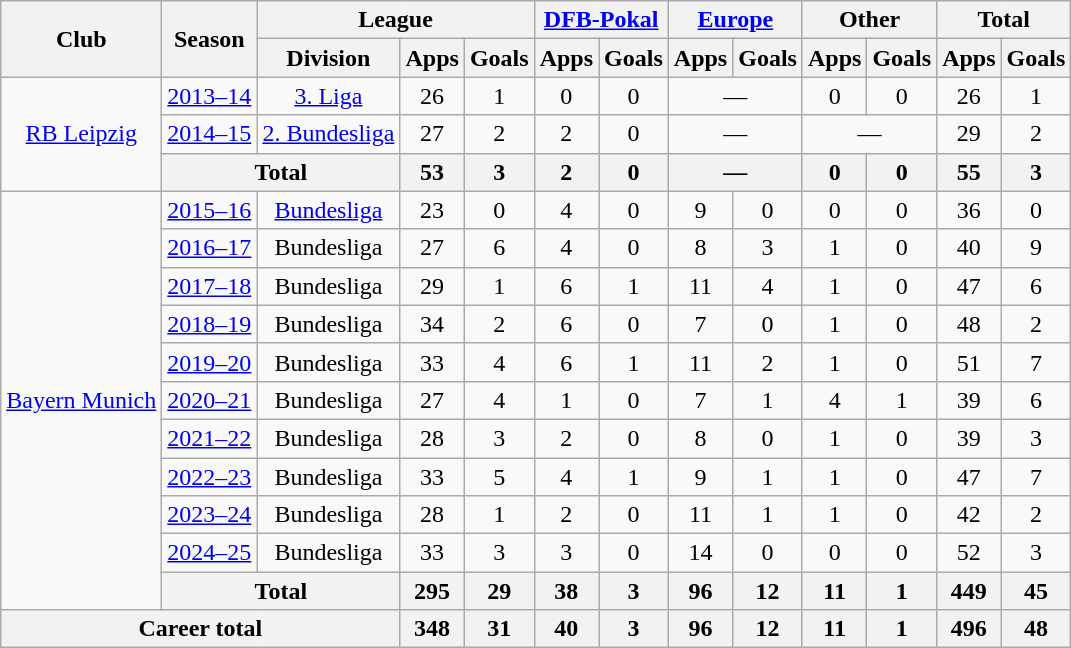<table class="wikitable" style="text-align:center">
<tr>
<th rowspan="2">Club</th>
<th rowspan="2">Season</th>
<th colspan="3">League</th>
<th colspan="2"><a href='#'>DFB-Pokal</a></th>
<th colspan="2"><a href='#'>Europe</a></th>
<th colspan="2">Other</th>
<th colspan="2">Total</th>
</tr>
<tr>
<th>Division</th>
<th>Apps</th>
<th>Goals</th>
<th>Apps</th>
<th>Goals</th>
<th>Apps</th>
<th>Goals</th>
<th>Apps</th>
<th>Goals</th>
<th>Apps</th>
<th>Goals</th>
</tr>
<tr>
<td rowspan="3"><a href='#'>RB Leipzig</a></td>
<td><a href='#'>2013–14</a></td>
<td><a href='#'>3. Liga</a></td>
<td>26</td>
<td>1</td>
<td>0</td>
<td>0</td>
<td colspan="2">—</td>
<td>0</td>
<td>0</td>
<td>26</td>
<td>1</td>
</tr>
<tr>
<td><a href='#'>2014–15</a></td>
<td><a href='#'>2. Bundesliga</a></td>
<td>27</td>
<td>2</td>
<td>2</td>
<td>0</td>
<td colspan="2">—</td>
<td colspan="2">—</td>
<td>29</td>
<td>2</td>
</tr>
<tr>
<th colspan="2">Total</th>
<th>53</th>
<th>3</th>
<th>2</th>
<th>0</th>
<th colspan="2">—</th>
<th>0</th>
<th>0</th>
<th>55</th>
<th>3</th>
</tr>
<tr>
<td rowspan="11"><a href='#'>Bayern Munich</a></td>
<td><a href='#'>2015–16</a></td>
<td><a href='#'>Bundesliga</a></td>
<td>23</td>
<td>0</td>
<td>4</td>
<td>0</td>
<td>9</td>
<td>0</td>
<td>0</td>
<td>0</td>
<td>36</td>
<td>0</td>
</tr>
<tr>
<td><a href='#'>2016–17</a></td>
<td>Bundesliga</td>
<td>27</td>
<td>6</td>
<td>4</td>
<td>0</td>
<td>8</td>
<td>3</td>
<td>1</td>
<td>0</td>
<td>40</td>
<td>9</td>
</tr>
<tr>
<td><a href='#'>2017–18</a></td>
<td>Bundesliga</td>
<td>29</td>
<td>1</td>
<td>6</td>
<td>1</td>
<td>11</td>
<td>4</td>
<td>1</td>
<td>0</td>
<td>47</td>
<td>6</td>
</tr>
<tr>
<td><a href='#'>2018–19</a></td>
<td>Bundesliga</td>
<td>34</td>
<td>2</td>
<td>6</td>
<td>0</td>
<td>7</td>
<td>0</td>
<td>1</td>
<td>0</td>
<td>48</td>
<td>2</td>
</tr>
<tr>
<td><a href='#'>2019–20</a></td>
<td>Bundesliga</td>
<td>33</td>
<td>4</td>
<td>6</td>
<td>1</td>
<td>11</td>
<td>2</td>
<td>1</td>
<td>0</td>
<td>51</td>
<td>7</td>
</tr>
<tr>
<td><a href='#'>2020–21</a></td>
<td>Bundesliga</td>
<td>27</td>
<td>4</td>
<td>1</td>
<td>0</td>
<td>7</td>
<td>1</td>
<td>4</td>
<td>1</td>
<td>39</td>
<td>6</td>
</tr>
<tr>
<td><a href='#'>2021–22</a></td>
<td>Bundesliga</td>
<td>28</td>
<td>3</td>
<td>2</td>
<td>0</td>
<td>8</td>
<td>0</td>
<td>1</td>
<td>0</td>
<td>39</td>
<td>3</td>
</tr>
<tr>
<td><a href='#'>2022–23</a></td>
<td>Bundesliga</td>
<td>33</td>
<td>5</td>
<td>4</td>
<td>1</td>
<td>9</td>
<td>1</td>
<td>1</td>
<td>0</td>
<td>47</td>
<td>7</td>
</tr>
<tr>
<td><a href='#'>2023–24</a></td>
<td>Bundesliga</td>
<td>28</td>
<td>1</td>
<td>2</td>
<td>0</td>
<td>11</td>
<td>1</td>
<td>1</td>
<td>0</td>
<td>42</td>
<td>2</td>
</tr>
<tr>
<td><a href='#'>2024–25</a></td>
<td>Bundesliga</td>
<td>33</td>
<td>3</td>
<td>3</td>
<td>0</td>
<td>14</td>
<td>0</td>
<td>0</td>
<td>0</td>
<td>52</td>
<td>3</td>
</tr>
<tr>
<th colspan="2">Total</th>
<th>295</th>
<th>29</th>
<th>38</th>
<th>3</th>
<th>96</th>
<th>12</th>
<th>11</th>
<th>1</th>
<th>449</th>
<th>45</th>
</tr>
<tr>
<th colspan="3">Career total</th>
<th>348</th>
<th>31</th>
<th>40</th>
<th>3</th>
<th>96</th>
<th>12</th>
<th>11</th>
<th>1</th>
<th>496</th>
<th>48</th>
</tr>
</table>
